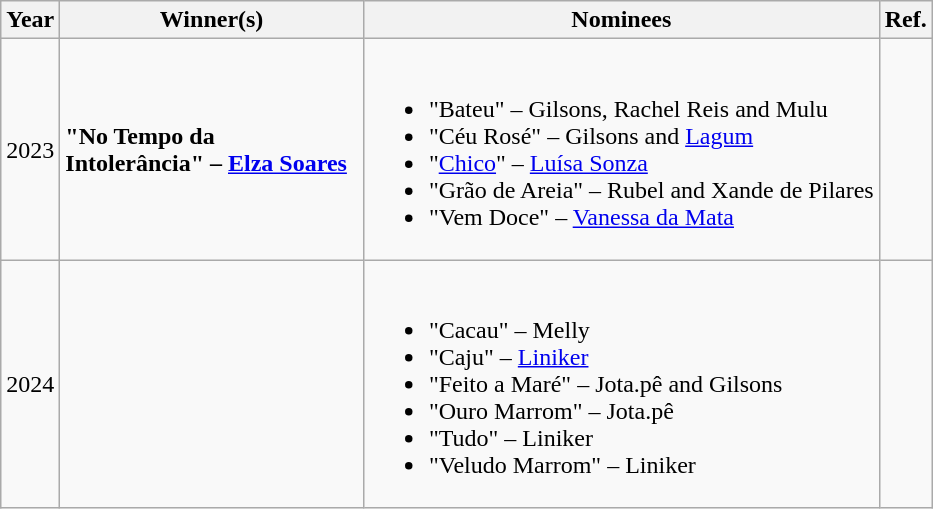<table class="wikitable sortable">
<tr>
<th style="width:5px;"><strong>Year</strong></th>
<th style="width:195px;"><strong>Winner(s)</strong></th>
<th class="unsortable"><strong>Nominees</strong></th>
<th class="unsortable">Ref.</th>
</tr>
<tr>
<td align="center">2023</td>
<td><strong>"No Tempo da Intolerância" – <a href='#'>Elza Soares</a></strong></td>
<td><br><ul><li>"Bateu" – Gilsons, Rachel Reis and Mulu</li><li>"Céu Rosé" – Gilsons and <a href='#'>Lagum</a></li><li>"<a href='#'>Chico</a>" – <a href='#'>Luísa Sonza</a></li><li>"Grão de Areia" – Rubel and Xande de Pilares</li><li>"Vem Doce" – <a href='#'>Vanessa da Mata</a></li></ul></td>
<td></td>
</tr>
<tr>
<td align="center">2024</td>
<td></td>
<td><br><ul><li>"Cacau" – Melly</li><li>"Caju" – <a href='#'>Liniker</a></li><li>"Feito a Maré" – Jota.pê and Gilsons</li><li>"Ouro Marrom" – Jota.pê</li><li>"Tudo" – Liniker</li><li>"Veludo Marrom" – Liniker</li></ul></td>
<td></td>
</tr>
</table>
